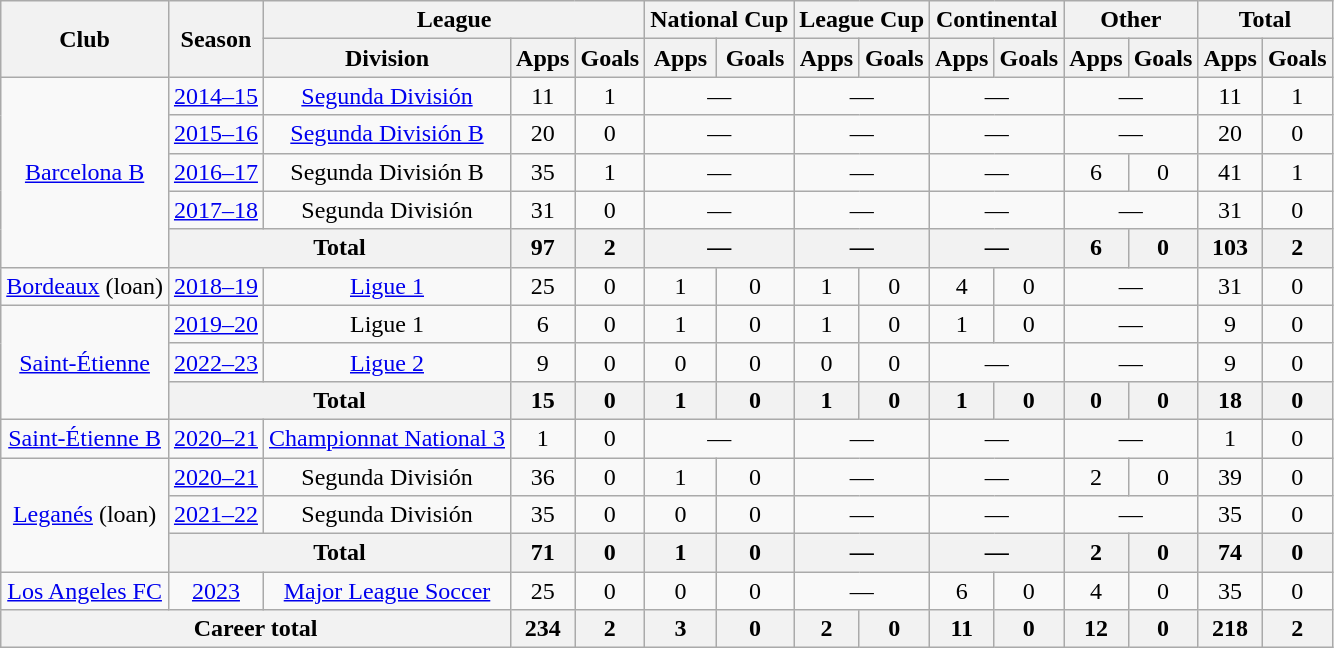<table class="wikitable" style="text-align:center">
<tr>
<th rowspan="2">Club</th>
<th rowspan="2">Season</th>
<th colspan="3">League</th>
<th colspan="2">National Cup</th>
<th colspan="2">League Cup</th>
<th colspan="2">Continental</th>
<th colspan="2">Other</th>
<th colspan="2">Total</th>
</tr>
<tr>
<th>Division</th>
<th>Apps</th>
<th>Goals</th>
<th>Apps</th>
<th>Goals</th>
<th>Apps</th>
<th>Goals</th>
<th>Apps</th>
<th>Goals</th>
<th>Apps</th>
<th>Goals</th>
<th>Apps</th>
<th>Goals</th>
</tr>
<tr>
<td rowspan="5"><a href='#'>Barcelona B</a></td>
<td><a href='#'>2014–15</a></td>
<td><a href='#'>Segunda División</a></td>
<td>11</td>
<td>1</td>
<td colspan="2">—</td>
<td colspan="2">—</td>
<td colspan="2">—</td>
<td colspan="2">—</td>
<td>11</td>
<td>1</td>
</tr>
<tr>
<td><a href='#'>2015–16</a></td>
<td><a href='#'>Segunda División B</a></td>
<td>20</td>
<td>0</td>
<td colspan="2">—</td>
<td colspan="2">—</td>
<td colspan="2">—</td>
<td colspan="2">—</td>
<td>20</td>
<td>0</td>
</tr>
<tr>
<td><a href='#'>2016–17</a></td>
<td>Segunda División B</td>
<td>35</td>
<td>1</td>
<td colspan="2">—</td>
<td colspan="2">—</td>
<td colspan="2">—</td>
<td>6</td>
<td>0</td>
<td>41</td>
<td>1</td>
</tr>
<tr>
<td><a href='#'>2017–18</a></td>
<td>Segunda División</td>
<td>31</td>
<td>0</td>
<td colspan="2">—</td>
<td colspan="2">—</td>
<td colspan="2">—</td>
<td colspan="2">—</td>
<td>31</td>
<td>0</td>
</tr>
<tr>
<th colspan="2">Total</th>
<th>97</th>
<th>2</th>
<th colspan="2">—</th>
<th colspan="2">—</th>
<th colspan="2">—</th>
<th>6</th>
<th>0</th>
<th>103</th>
<th>2</th>
</tr>
<tr>
<td><a href='#'>Bordeaux</a> (loan)</td>
<td><a href='#'>2018–19</a></td>
<td><a href='#'>Ligue 1</a></td>
<td>25</td>
<td>0</td>
<td>1</td>
<td>0</td>
<td>1</td>
<td>0</td>
<td>4</td>
<td>0</td>
<td colspan=2>—</td>
<td>31</td>
<td>0</td>
</tr>
<tr>
<td rowspan="3"><a href='#'>Saint-Étienne</a></td>
<td><a href='#'>2019–20</a></td>
<td>Ligue 1</td>
<td>6</td>
<td>0</td>
<td>1</td>
<td>0</td>
<td>1</td>
<td>0</td>
<td>1</td>
<td>0</td>
<td colspan=2>—</td>
<td>9</td>
<td>0</td>
</tr>
<tr>
<td><a href='#'>2022–23</a></td>
<td><a href='#'>Ligue 2</a></td>
<td>9</td>
<td>0</td>
<td>0</td>
<td>0</td>
<td>0</td>
<td>0</td>
<td colspan="2">—</td>
<td colspan="2">—</td>
<td>9</td>
<td>0</td>
</tr>
<tr>
<th colspan="2">Total</th>
<th>15</th>
<th>0</th>
<th>1</th>
<th>0</th>
<th>1</th>
<th>0</th>
<th>1</th>
<th>0</th>
<th>0</th>
<th>0</th>
<th>18</th>
<th>0</th>
</tr>
<tr>
<td><a href='#'>Saint-Étienne B</a></td>
<td><a href='#'>2020–21</a></td>
<td><a href='#'>Championnat National 3</a></td>
<td>1</td>
<td>0</td>
<td colspan="2">—</td>
<td colspan="2">—</td>
<td colspan="2">—</td>
<td colspan="2">—</td>
<td>1</td>
<td>0</td>
</tr>
<tr>
<td rowspan="3"><a href='#'>Leganés</a> (loan)</td>
<td><a href='#'>2020–21</a></td>
<td>Segunda División</td>
<td>36</td>
<td>0</td>
<td>1</td>
<td>0</td>
<td colspan="2">—</td>
<td colspan="2">—</td>
<td>2</td>
<td>0</td>
<td>39</td>
<td>0</td>
</tr>
<tr>
<td><a href='#'>2021–22</a></td>
<td>Segunda División</td>
<td>35</td>
<td>0</td>
<td>0</td>
<td>0</td>
<td colspan="2">—</td>
<td colspan="2">—</td>
<td colspan="2">—</td>
<td>35</td>
<td>0</td>
</tr>
<tr>
<th colspan="2">Total</th>
<th>71</th>
<th>0</th>
<th>1</th>
<th>0</th>
<th colspan="2">—</th>
<th colspan="2">—</th>
<th>2</th>
<th>0</th>
<th>74</th>
<th>0</th>
</tr>
<tr>
<td><a href='#'>Los Angeles FC</a></td>
<td><a href='#'>2023</a></td>
<td><a href='#'>Major League Soccer</a></td>
<td>25</td>
<td>0</td>
<td>0</td>
<td>0</td>
<td colspan="2">—</td>
<td>6</td>
<td>0</td>
<td>4</td>
<td>0</td>
<td>35</td>
<td>0</td>
</tr>
<tr>
<th colspan="3">Career total</th>
<th>234</th>
<th>2</th>
<th>3</th>
<th>0</th>
<th>2</th>
<th>0</th>
<th>11</th>
<th>0</th>
<th>12</th>
<th>0</th>
<th>218</th>
<th>2</th>
</tr>
</table>
